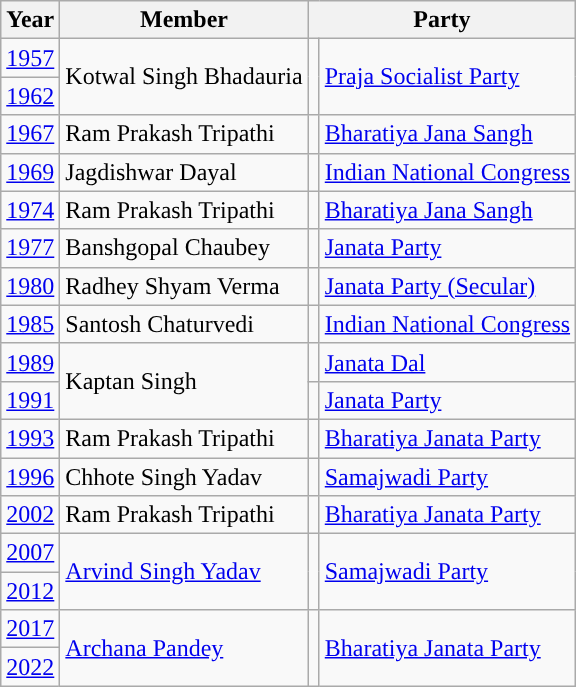<table class="wikitable">
<tr>
<th>Year</th>
<th>Member</th>
<th colspan="2">Party</th>
</tr>
<tr>
<td><a href='#'>1957</a></td>
<td rowspan="2">Kotwal Singh Bhadauria</td>
<td rowspan="2" style="background-color: "></td>
<td rowspan="2"><a href='#'>Praja Socialist Party</a></td>
</tr>
<tr>
<td><a href='#'>1962</a></td>
</tr>
<tr>
<td><a href='#'>1967</a></td>
<td>Ram Prakash Tripathi</td>
<td style="background-color: "></td>
<td><a href='#'>Bharatiya Jana Sangh</a></td>
</tr>
<tr>
<td><a href='#'>1969</a></td>
<td>Jagdishwar Dayal</td>
<td style="background-color: "></td>
<td><a href='#'>Indian National Congress</a></td>
</tr>
<tr>
<td><a href='#'>1974</a></td>
<td>Ram Prakash Tripathi</td>
<td style="background-color: "></td>
<td><a href='#'>Bharatiya Jana Sangh</a></td>
</tr>
<tr>
<td><a href='#'>1977</a></td>
<td>Banshgopal Chaubey</td>
<td style="background-color: "></td>
<td><a href='#'>Janata Party</a></td>
</tr>
<tr>
<td><a href='#'>1980</a></td>
<td>Radhey Shyam Verma</td>
<td style="background-color: "></td>
<td><a href='#'>Janata Party (Secular)</a></td>
</tr>
<tr>
<td><a href='#'>1985</a></td>
<td>Santosh Chaturvedi</td>
<td style="background-color: "></td>
<td><a href='#'>Indian National Congress</a></td>
</tr>
<tr>
<td><a href='#'>1989</a></td>
<td rowspan="2">Kaptan Singh</td>
<td style="background-color: "></td>
<td><a href='#'>Janata Dal</a></td>
</tr>
<tr>
<td><a href='#'>1991</a></td>
<td style="background-color: "></td>
<td><a href='#'>Janata Party</a></td>
</tr>
<tr>
<td><a href='#'>1993</a></td>
<td>Ram Prakash Tripathi</td>
<td style="background-color: "></td>
<td><a href='#'>Bharatiya Janata Party</a></td>
</tr>
<tr>
<td><a href='#'>1996</a></td>
<td>Chhote Singh Yadav</td>
<td style="background-color: "></td>
<td><a href='#'>Samajwadi Party</a></td>
</tr>
<tr>
<td><a href='#'>2002</a></td>
<td>Ram Prakash Tripathi</td>
<td style="background-color: "></td>
<td><a href='#'>Bharatiya Janata Party</a></td>
</tr>
<tr>
<td><a href='#'>2007</a></td>
<td rowspan="2"><a href='#'>Arvind Singh Yadav</a></td>
<td rowspan="2" style="background-color: "></td>
<td rowspan="2"><a href='#'>Samajwadi Party</a></td>
</tr>
<tr>
<td><a href='#'>2012</a></td>
</tr>
<tr>
<td><a href='#'>2017</a></td>
<td rowspan="2"><a href='#'>Archana Pandey</a></td>
<td rowspan="2" style="background-color: "></td>
<td rowspan="2"><a href='#'>Bharatiya Janata Party</a></td>
</tr>
<tr>
<td><a href='#'>2022</a></td>
</tr>
</table>
